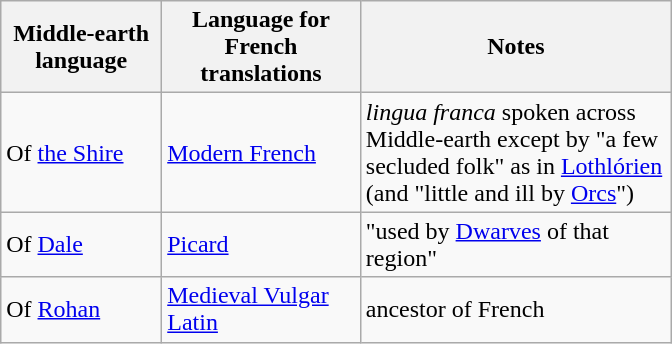<table class="wikitable" style="margin-left: auto; margin-right: auto; border: none;">
<tr>
<th style="width: 100px;">Middle-earth language</th>
<th style="width: 125px;">Language for French translations</th>
<th style="width: 200px;">Notes</th>
</tr>
<tr>
<td>Of <a href='#'>the Shire</a></td>
<td><a href='#'>Modern French</a></td>
<td><em>lingua franca</em> spoken across Middle-earth except by "a few secluded folk" as in <a href='#'>Lothlórien</a> (and "little and ill by <a href='#'>Orcs</a>")</td>
</tr>
<tr>
<td>Of <a href='#'>Dale</a></td>
<td><a href='#'>Picard</a></td>
<td>"used by <a href='#'>Dwarves</a> of that region"</td>
</tr>
<tr>
<td>Of <a href='#'>Rohan</a></td>
<td><a href='#'>Medieval Vulgar Latin</a></td>
<td>ancestor of French</td>
</tr>
</table>
